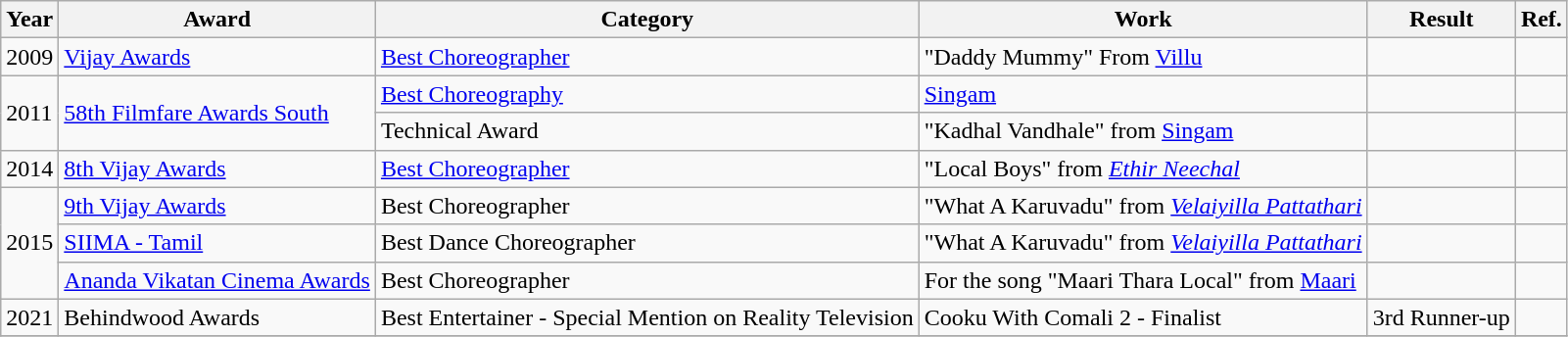<table class="wikitable sortable">
<tr>
<th>Year</th>
<th>Award</th>
<th>Category</th>
<th>Work</th>
<th>Result</th>
<th scope="col" class="unsortable">Ref.</th>
</tr>
<tr>
<td>2009</td>
<td><a href='#'>Vijay Awards</a></td>
<td><a href='#'>Best Choreographer</a></td>
<td>"Daddy Mummy" From <a href='#'>Villu</a></td>
<td></td>
<td></td>
</tr>
<tr>
<td rowspan="2">2011</td>
<td rowspan="2"><a href='#'>58th Filmfare Awards South</a></td>
<td><a href='#'>Best Choreography</a></td>
<td><a href='#'>Singam</a></td>
<td></td>
<td style="text-align:center;"></td>
</tr>
<tr>
<td>Technical Award</td>
<td>"Kadhal Vandhale" from <a href='#'>Singam</a></td>
<td></td>
<td style="text-align:center;"></td>
</tr>
<tr>
<td>2014</td>
<td><a href='#'>8th Vijay Awards</a></td>
<td><a href='#'>Best Choreographer</a></td>
<td>"Local Boys" from <em><a href='#'>Ethir Neechal</a></em></td>
<td></td>
<td></td>
</tr>
<tr>
<td rowspan="3">2015</td>
<td><a href='#'>9th Vijay Awards</a></td>
<td>Best Choreographer</td>
<td>"What A Karuvadu" from <em><a href='#'>Velaiyilla Pattathari</a></em></td>
<td></td>
<td></td>
</tr>
<tr>
<td><a href='#'>SIIMA - Tamil</a></td>
<td>Best Dance Choreographer</td>
<td>"What A Karuvadu" from <em><a href='#'>Velaiyilla Pattathari</a></em></td>
<td></td>
<td style="text-align:center;"></td>
</tr>
<tr>
<td><a href='#'>Ananda Vikatan Cinema Awards</a></td>
<td>Best Choreographer</td>
<td>For the song "Maari Thara Local" from <a href='#'>Maari</a></td>
<td></td>
<td></td>
</tr>
<tr>
<td>2021</td>
<td>Behindwood Awards</td>
<td>Best Entertainer - Special Mention on Reality Television</td>
<td>Cooku With Comali 2 - Finalist</td>
<td>3rd Runner-up</td>
<td></td>
</tr>
<tr>
</tr>
</table>
